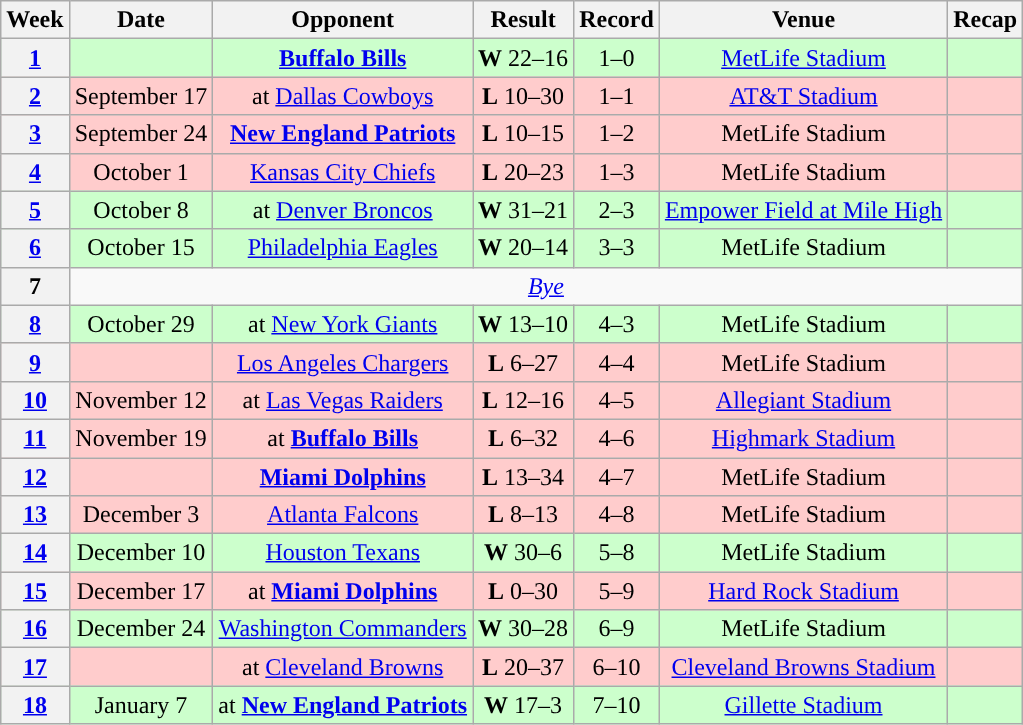<table class="wikitable" style="text-align:center">
<tr>
<th>Week</th>
<th>Date</th>
<th>Opponent</th>
<th>Result</th>
<th>Record</th>
<th>Venue</th>
<th>Recap</th>
</tr>
<tr style="background:#cfc">
<th><a href='#'>1</a></th>
<td></td>
<td><strong><a href='#'>Buffalo Bills</a></strong></td>
<td><strong>W</strong> 22–16 </td>
<td>1–0</td>
<td><a href='#'>MetLife Stadium</a></td>
<td></td>
</tr>
<tr style="background:#fcc">
<th><a href='#'>2</a></th>
<td>September 17</td>
<td>at <a href='#'>Dallas Cowboys</a></td>
<td><strong>L</strong> 10–30</td>
<td>1–1</td>
<td><a href='#'>AT&T Stadium</a></td>
<td></td>
</tr>
<tr style="background:#fcc">
<th><a href='#'>3</a></th>
<td>September 24</td>
<td><strong><a href='#'>New England Patriots</a></strong></td>
<td><strong>L</strong> 10–15</td>
<td>1–2</td>
<td>MetLife Stadium</td>
<td></td>
</tr>
<tr style="background:#fcc">
<th><a href='#'>4</a></th>
<td>October 1</td>
<td><a href='#'>Kansas City Chiefs</a></td>
<td><strong>L</strong> 20–23</td>
<td>1–3</td>
<td>MetLife Stadium</td>
<td></td>
</tr>
<tr style="background:#cfc">
<th><a href='#'>5</a></th>
<td>October 8</td>
<td>at <a href='#'>Denver Broncos</a></td>
<td><strong>W</strong> 31–21</td>
<td>2–3</td>
<td><a href='#'>Empower Field at Mile High</a></td>
<td></td>
</tr>
<tr style="background:#cfc">
<th><a href='#'>6</a></th>
<td>October 15</td>
<td><a href='#'>Philadelphia Eagles</a></td>
<td><strong>W</strong> 20–14</td>
<td>3–3</td>
<td>MetLife Stadium</td>
<td></td>
</tr>
<tr>
<th>7</th>
<td colspan="6"><em><a href='#'>Bye</a></em></td>
</tr>
<tr style="background:#cfc">
<th><a href='#'>8</a></th>
<td>October 29</td>
<td>at <a href='#'>New York Giants</a></td>
<td><strong>W</strong> 13–10 </td>
<td>4–3</td>
<td>MetLife Stadium</td>
<td></td>
</tr>
<tr style="background:#fcc">
<th><a href='#'>9</a></th>
<td></td>
<td><a href='#'>Los Angeles Chargers</a></td>
<td><strong>L</strong> 6–27</td>
<td>4–4</td>
<td>MetLife Stadium</td>
<td></td>
</tr>
<tr style="background:#fcc">
<th><a href='#'>10</a></th>
<td>November 12</td>
<td>at <a href='#'>Las Vegas Raiders</a></td>
<td><strong>L</strong> 12–16</td>
<td>4–5</td>
<td><a href='#'>Allegiant Stadium</a></td>
<td></td>
</tr>
<tr style="background:#fcc">
<th><a href='#'>11</a></th>
<td>November 19</td>
<td>at <strong><a href='#'>Buffalo Bills</a></strong></td>
<td><strong>L</strong> 6–32</td>
<td>4–6</td>
<td><a href='#'>Highmark Stadium</a></td>
<td></td>
</tr>
<tr style="background:#fcc">
<th><a href='#'>12</a></th>
<td></td>
<td><strong><a href='#'>Miami Dolphins</a></strong></td>
<td><strong>L</strong> 13–34</td>
<td>4–7</td>
<td>MetLife Stadium</td>
<td></td>
</tr>
<tr style="background:#fcc">
<th><a href='#'>13</a></th>
<td>December 3</td>
<td><a href='#'>Atlanta Falcons</a></td>
<td><strong>L</strong> 8–13</td>
<td>4–8</td>
<td>MetLife Stadium</td>
<td></td>
</tr>
<tr style="background:#cfc">
<th><a href='#'>14</a></th>
<td>December 10</td>
<td><a href='#'>Houston Texans</a></td>
<td><strong>W</strong> 30–6</td>
<td>5–8</td>
<td>MetLife Stadium</td>
<td></td>
</tr>
<tr style="background:#fcc">
<th><a href='#'>15</a></th>
<td>December 17</td>
<td>at <strong><a href='#'>Miami Dolphins</a></strong></td>
<td><strong>L</strong> 0–30</td>
<td>5–9</td>
<td><a href='#'>Hard Rock Stadium</a></td>
<td></td>
</tr>
<tr style="background:#cfc">
<th><a href='#'>16</a></th>
<td>December 24</td>
<td><a href='#'>Washington Commanders</a></td>
<td><strong>W</strong> 30–28</td>
<td>6–9</td>
<td>MetLife Stadium</td>
<td></td>
</tr>
<tr style="background:#fcc">
<th><a href='#'>17</a></th>
<td></td>
<td>at <a href='#'>Cleveland Browns</a></td>
<td><strong>L</strong> 20–37</td>
<td>6–10</td>
<td><a href='#'>Cleveland Browns Stadium</a></td>
<td></td>
</tr>
<tr style="background:#cfc">
<th><a href='#'>18</a></th>
<td>January 7</td>
<td>at <strong><a href='#'>New England Patriots</a></strong></td>
<td><strong>W</strong> 17–3</td>
<td>7–10</td>
<td><a href='#'>Gillette Stadium</a></td>
<td></td>
</tr>
</table>
